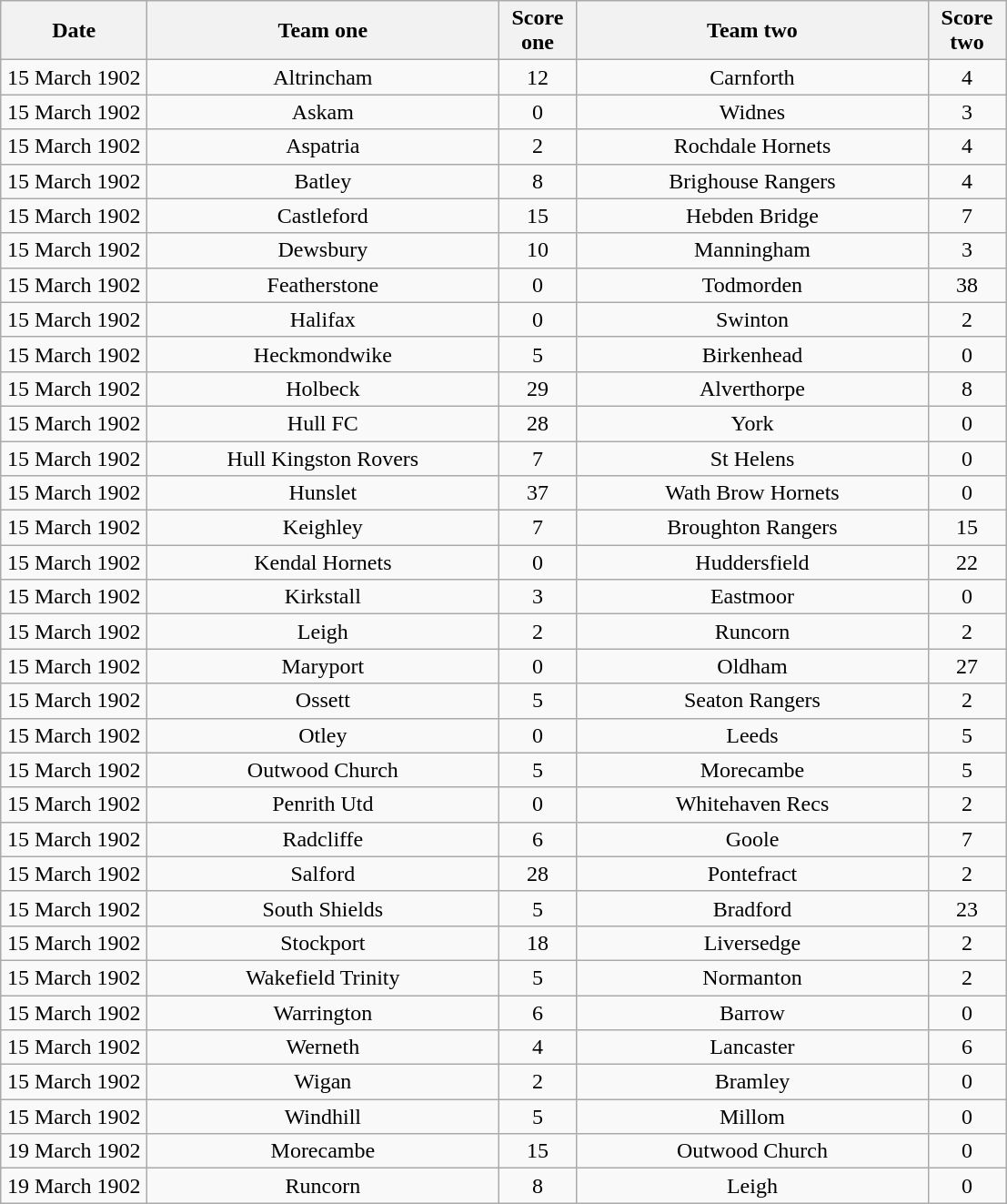<table class="wikitable" style="text-align: center">
<tr>
<th width=100>Date</th>
<th width=250>Team one</th>
<th width=50>Score one</th>
<th width=250>Team two</th>
<th width=50>Score two</th>
</tr>
<tr>
<td>15 March 1902</td>
<td>Altrincham</td>
<td>12</td>
<td>Carnforth</td>
<td>4</td>
</tr>
<tr>
<td>15 March 1902</td>
<td>Askam</td>
<td>0</td>
<td>Widnes</td>
<td>3</td>
</tr>
<tr>
<td>15 March 1902</td>
<td>Aspatria</td>
<td>2</td>
<td>Rochdale Hornets</td>
<td>4</td>
</tr>
<tr>
<td>15 March 1902</td>
<td>Batley</td>
<td>8</td>
<td>Brighouse Rangers</td>
<td>4</td>
</tr>
<tr>
<td>15 March 1902</td>
<td>Castleford</td>
<td>15</td>
<td>Hebden Bridge</td>
<td>7</td>
</tr>
<tr>
<td>15 March 1902</td>
<td>Dewsbury</td>
<td>10</td>
<td>Manningham</td>
<td>3</td>
</tr>
<tr>
<td>15 March 1902</td>
<td>Featherstone</td>
<td>0</td>
<td>Todmorden</td>
<td>38</td>
</tr>
<tr>
<td>15 March 1902</td>
<td>Halifax</td>
<td>0</td>
<td>Swinton</td>
<td>2</td>
</tr>
<tr>
<td>15 March 1902</td>
<td>Heckmondwike</td>
<td>5</td>
<td>Birkenhead</td>
<td>0</td>
</tr>
<tr>
<td>15 March 1902</td>
<td>Holbeck</td>
<td>29</td>
<td>Alverthorpe</td>
<td>8</td>
</tr>
<tr>
<td>15 March 1902</td>
<td>Hull FC</td>
<td>28</td>
<td>York</td>
<td>0</td>
</tr>
<tr>
<td>15 March 1902</td>
<td>Hull Kingston Rovers</td>
<td>7</td>
<td>St Helens</td>
<td>0</td>
</tr>
<tr>
<td>15 March 1902</td>
<td>Hunslet</td>
<td>37</td>
<td>Wath Brow Hornets</td>
<td>0</td>
</tr>
<tr>
<td>15 March 1902</td>
<td>Keighley</td>
<td>7</td>
<td>Broughton Rangers</td>
<td>15</td>
</tr>
<tr>
<td>15 March 1902</td>
<td>Kendal Hornets</td>
<td>0</td>
<td>Huddersfield</td>
<td>22</td>
</tr>
<tr>
<td>15 March 1902</td>
<td>Kirkstall</td>
<td>3</td>
<td>Eastmoor</td>
<td>0</td>
</tr>
<tr>
<td>15 March 1902</td>
<td>Leigh</td>
<td>2</td>
<td>Runcorn</td>
<td>2</td>
</tr>
<tr>
<td>15 March 1902</td>
<td>Maryport</td>
<td>0</td>
<td>Oldham</td>
<td>27</td>
</tr>
<tr>
<td>15 March 1902</td>
<td>Ossett</td>
<td>5</td>
<td>Seaton Rangers</td>
<td>2</td>
</tr>
<tr>
<td>15 March 1902</td>
<td>Otley</td>
<td>0</td>
<td>Leeds</td>
<td>5</td>
</tr>
<tr>
<td>15 March 1902</td>
<td>Outwood Church</td>
<td>5</td>
<td>Morecambe</td>
<td>5</td>
</tr>
<tr>
<td>15 March 1902</td>
<td>Penrith Utd</td>
<td>0</td>
<td>Whitehaven Recs</td>
<td>2</td>
</tr>
<tr>
<td>15 March 1902</td>
<td>Radcliffe</td>
<td>6</td>
<td>Goole</td>
<td>7</td>
</tr>
<tr>
<td>15 March 1902</td>
<td>Salford</td>
<td>28</td>
<td>Pontefract</td>
<td>2</td>
</tr>
<tr>
<td>15 March 1902</td>
<td>South Shields</td>
<td>5</td>
<td>Bradford</td>
<td>23</td>
</tr>
<tr>
<td>15 March 1902</td>
<td>Stockport</td>
<td>18</td>
<td>Liversedge</td>
<td>2</td>
</tr>
<tr>
<td>15 March 1902</td>
<td>Wakefield Trinity</td>
<td>5</td>
<td>Normanton</td>
<td>2</td>
</tr>
<tr>
<td>15 March 1902</td>
<td>Warrington</td>
<td>6</td>
<td>Barrow</td>
<td>0</td>
</tr>
<tr>
<td>15 March 1902</td>
<td>Werneth</td>
<td>4</td>
<td>Lancaster</td>
<td>6</td>
</tr>
<tr>
<td>15 March 1902</td>
<td>Wigan</td>
<td>2</td>
<td>Bramley</td>
<td>0</td>
</tr>
<tr>
<td>15 March 1902</td>
<td>Windhill</td>
<td>5</td>
<td>Millom</td>
<td>0</td>
</tr>
<tr>
<td>19 March 1902</td>
<td>Morecambe</td>
<td>15</td>
<td>Outwood Church</td>
<td>0</td>
</tr>
<tr>
<td>19 March 1902</td>
<td>Runcorn</td>
<td>8</td>
<td>Leigh</td>
<td>0</td>
</tr>
</table>
